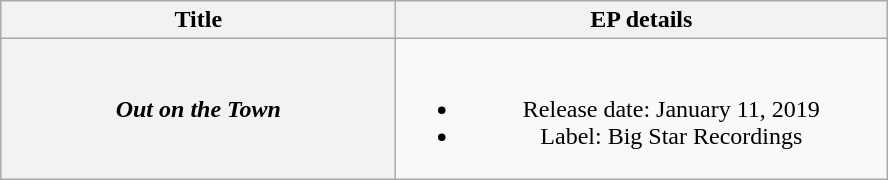<table class="wikitable plainrowheaders" style="text-align:center;">
<tr>
<th style="width:16em;">Title</th>
<th style="width:20em;">EP details</th>
</tr>
<tr>
<th scope="row"><em>Out on the Town</em></th>
<td><br><ul><li>Release date: January 11, 2019</li><li>Label: Big Star Recordings</li></ul></td>
</tr>
</table>
